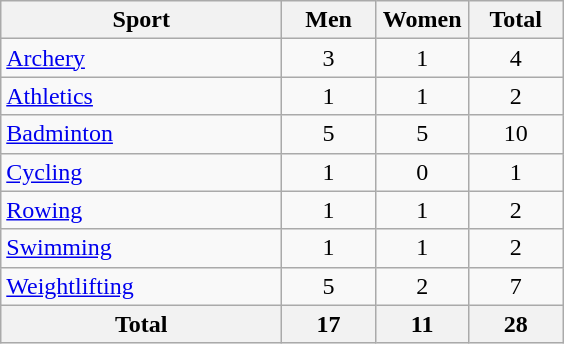<table class="wikitable sortable" style="text-align:center;">
<tr>
<th width=180>Sport</th>
<th width=55>Men</th>
<th width=55>Women</th>
<th width=55>Total</th>
</tr>
<tr>
<td align=left><a href='#'>Archery</a></td>
<td>3</td>
<td>1</td>
<td>4</td>
</tr>
<tr>
<td align=left><a href='#'>Athletics</a></td>
<td>1</td>
<td>1</td>
<td>2</td>
</tr>
<tr>
<td align=left><a href='#'>Badminton</a></td>
<td>5</td>
<td>5</td>
<td>10</td>
</tr>
<tr>
<td align=left><a href='#'>Cycling</a></td>
<td>1</td>
<td>0</td>
<td>1</td>
</tr>
<tr>
<td align=left><a href='#'>Rowing</a></td>
<td>1</td>
<td>1</td>
<td>2</td>
</tr>
<tr>
<td align=left><a href='#'>Swimming</a></td>
<td>1</td>
<td>1</td>
<td>2</td>
</tr>
<tr>
<td align=left><a href='#'>Weightlifting</a></td>
<td>5</td>
<td>2</td>
<td>7</td>
</tr>
<tr>
<th>Total</th>
<th>17</th>
<th>11</th>
<th>28</th>
</tr>
</table>
